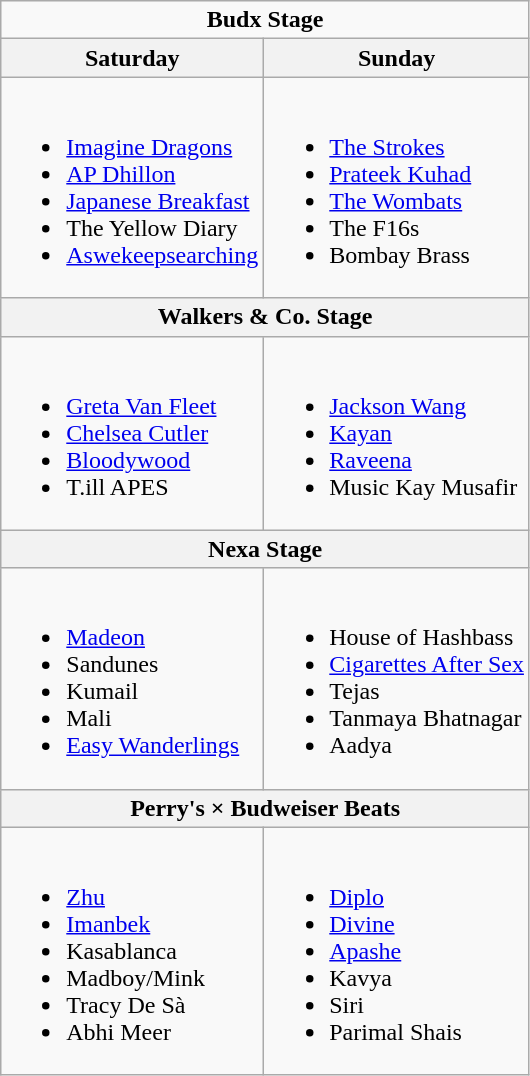<table class="wikitable">
<tr>
<td colspan="2" align="center"><strong>Budx Stage</strong></td>
</tr>
<tr>
<th>Saturday</th>
<th>Sunday</th>
</tr>
<tr valign="top">
<td><br><ul><li><a href='#'>Imagine Dragons</a></li><li><a href='#'>AP Dhillon</a></li><li><a href='#'>Japanese Breakfast</a></li><li>The Yellow Diary</li><li><a href='#'>Aswekeepsearching</a></li></ul></td>
<td><br><ul><li><a href='#'>The Strokes</a></li><li><a href='#'>Prateek Kuhad</a></li><li><a href='#'>The Wombats</a></li><li>The F16s</li><li>Bombay Brass</li></ul></td>
</tr>
<tr>
<th colspan="2">Walkers & Co. Stage</th>
</tr>
<tr valign="top">
<td><br><ul><li><a href='#'>Greta Van Fleet</a></li><li><a href='#'>Chelsea Cutler</a></li><li><a href='#'>Bloodywood</a></li><li>T.ill APES</li></ul></td>
<td><br><ul><li><a href='#'>Jackson Wang</a></li><li><a href='#'>Kayan</a></li><li><a href='#'>Raveena</a></li><li>Music Kay Musafir</li></ul></td>
</tr>
<tr>
<th colspan="2">Nexa Stage</th>
</tr>
<tr valign="top">
<td><br><ul><li><a href='#'>Madeon</a></li><li>Sandunes</li><li>Kumail</li><li>Mali</li><li><a href='#'>Easy Wanderlings</a></li></ul></td>
<td><br><ul><li>House of Hashbass</li><li><a href='#'>Cigarettes After Sex</a></li><li>Tejas</li><li>Tanmaya Bhatnagar</li><li>Aadya</li></ul></td>
</tr>
<tr>
<th colspan="2">Perry's × Budweiser Beats</th>
</tr>
<tr valign="top">
<td><br><ul><li><a href='#'>Zhu</a></li><li><a href='#'>Imanbek</a></li><li>Kasablanca</li><li>Madboy/Mink</li><li>Tracy De Sà</li><li>Abhi Meer</li></ul></td>
<td><br><ul><li><a href='#'>Diplo</a></li><li><a href='#'>Divine</a></li><li><a href='#'>Apashe</a></li><li>Kavya</li><li>Siri</li><li>Parimal Shais</li></ul></td>
</tr>
</table>
